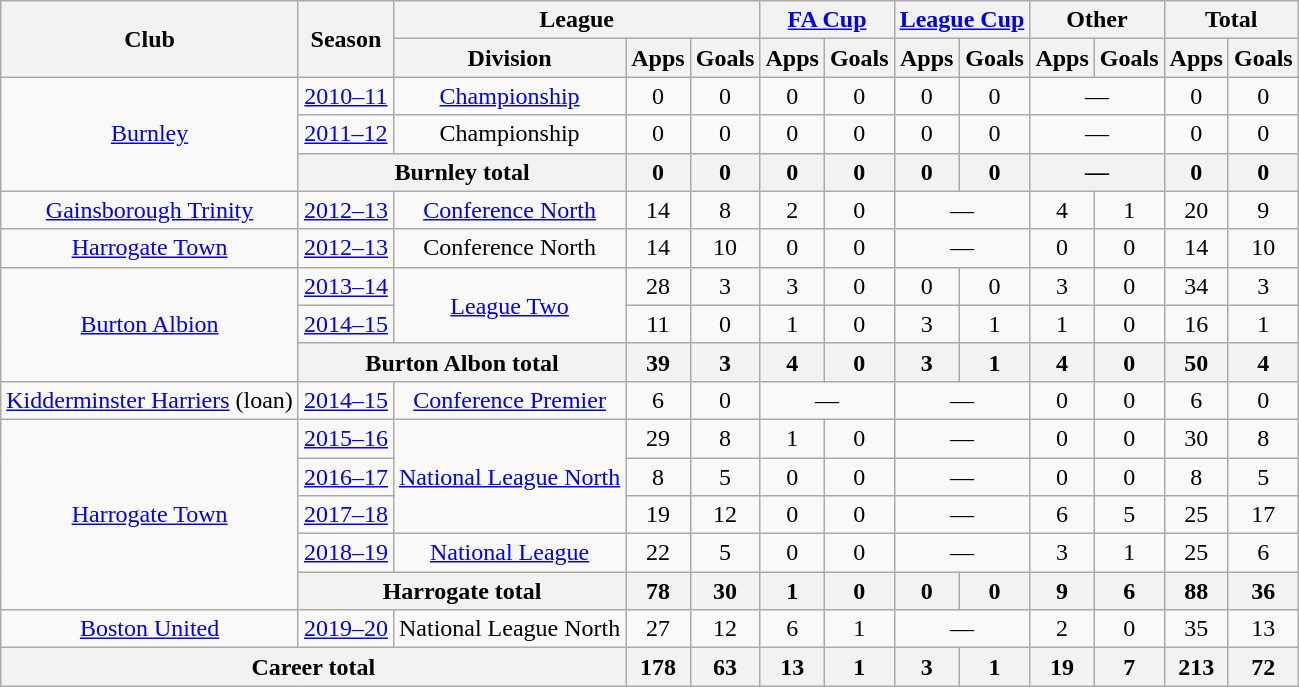<table class="wikitable" style="text-align: center">
<tr>
<th rowspan="2">Club</th>
<th rowspan="2">Season</th>
<th colspan="3">League</th>
<th colspan="2"><a href='#'>FA Cup</a></th>
<th colspan="2"><a href='#'>League Cup</a></th>
<th colspan="2">Other</th>
<th colspan="2">Total</th>
</tr>
<tr>
<th>Division</th>
<th>Apps</th>
<th>Goals</th>
<th>Apps</th>
<th>Goals</th>
<th>Apps</th>
<th>Goals</th>
<th>Apps</th>
<th>Goals</th>
<th>Apps</th>
<th>Goals</th>
</tr>
<tr>
<td rowspan="3"><a href='#'>Burnley</a></td>
<td><a href='#'>2010–11</a></td>
<td><a href='#'>Championship</a></td>
<td>0</td>
<td>0</td>
<td>0</td>
<td>0</td>
<td>0</td>
<td>0</td>
<td colspan="2">—</td>
<td>0</td>
<td>0</td>
</tr>
<tr>
<td><a href='#'>2011–12</a></td>
<td>Championship</td>
<td>0</td>
<td>0</td>
<td>0</td>
<td>0</td>
<td>0</td>
<td>0</td>
<td colspan="2">—</td>
<td>0</td>
<td>0</td>
</tr>
<tr>
<th colspan="2">Burnley total</th>
<th>0</th>
<th>0</th>
<th>0</th>
<th>0</th>
<th>0</th>
<th>0</th>
<th colspan="2">—</th>
<th>0</th>
<th>0</th>
</tr>
<tr>
<td><a href='#'>Gainsborough Trinity</a></td>
<td><a href='#'>2012–13</a></td>
<td><a href='#'>Conference North</a></td>
<td>14</td>
<td>8</td>
<td>2</td>
<td>0</td>
<td colspan="2">—</td>
<td>4</td>
<td>1</td>
<td>20</td>
<td>9</td>
</tr>
<tr>
<td><a href='#'>Harrogate Town</a></td>
<td><a href='#'>2012–13</a></td>
<td>Conference North</td>
<td>14</td>
<td>10</td>
<td>0</td>
<td>0</td>
<td colspan="2">—</td>
<td>0</td>
<td>0</td>
<td>14</td>
<td>10</td>
</tr>
<tr>
<td rowspan="3"><a href='#'>Burton Albion</a></td>
<td><a href='#'>2013–14</a></td>
<td rowspan="2"><a href='#'>League Two</a></td>
<td>28</td>
<td>3</td>
<td>3</td>
<td>0</td>
<td>0</td>
<td>0</td>
<td>3</td>
<td>0</td>
<td>34</td>
<td>3</td>
</tr>
<tr>
<td><a href='#'>2014–15</a></td>
<td>11</td>
<td>0</td>
<td>1</td>
<td>0</td>
<td>3</td>
<td>1</td>
<td>1</td>
<td>0</td>
<td>16</td>
<td>1</td>
</tr>
<tr>
<th colspan="2">Burton Albon total</th>
<th>39</th>
<th>3</th>
<th>4</th>
<th>0</th>
<th>3</th>
<th>1</th>
<th>4</th>
<th>0</th>
<th>50</th>
<th>4</th>
</tr>
<tr>
<td><a href='#'>Kidderminster Harriers</a> (loan)</td>
<td><a href='#'>2014–15</a></td>
<td><a href='#'>Conference Premier</a></td>
<td>6</td>
<td>0</td>
<td colspan="2">—</td>
<td colspan="2">—</td>
<td>0</td>
<td>0</td>
<td>6</td>
<td>0</td>
</tr>
<tr>
<td rowspan="5"><a href='#'>Harrogate Town</a></td>
<td><a href='#'>2015–16</a></td>
<td rowspan="3"><a href='#'>National League North</a></td>
<td>29</td>
<td>8</td>
<td>1</td>
<td>0</td>
<td colspan="2">—</td>
<td>0</td>
<td>0</td>
<td>30</td>
<td>8</td>
</tr>
<tr>
<td><a href='#'>2016–17</a></td>
<td>8</td>
<td>5</td>
<td>0</td>
<td>0</td>
<td colspan="2">—</td>
<td>0</td>
<td>0</td>
<td>8</td>
<td>5</td>
</tr>
<tr>
<td><a href='#'>2017–18</a></td>
<td>19</td>
<td>12</td>
<td>0</td>
<td>0</td>
<td colspan="2">—</td>
<td>6</td>
<td>5</td>
<td>25</td>
<td>17</td>
</tr>
<tr>
<td><a href='#'>2018–19</a></td>
<td><a href='#'>National League</a></td>
<td>22</td>
<td>5</td>
<td>0</td>
<td>0</td>
<td colspan="2">—</td>
<td>3</td>
<td>1</td>
<td>25</td>
<td>6</td>
</tr>
<tr>
<th colspan="2">Harrogate total</th>
<th>78</th>
<th>30</th>
<th>1</th>
<th>0</th>
<th>0</th>
<th>0</th>
<th>9</th>
<th>6</th>
<th>88</th>
<th>36</th>
</tr>
<tr>
<td><a href='#'>Boston United</a></td>
<td><a href='#'>2019–20</a></td>
<td>National League North</td>
<td>27</td>
<td>12</td>
<td>6</td>
<td>1</td>
<td colspan="2">—</td>
<td>2</td>
<td>0</td>
<td>35</td>
<td>13</td>
</tr>
<tr>
<th colspan="3">Career total</th>
<th>178</th>
<th>63</th>
<th>13</th>
<th>1</th>
<th>3</th>
<th>1</th>
<th>19</th>
<th>7</th>
<th>213</th>
<th>72</th>
</tr>
</table>
